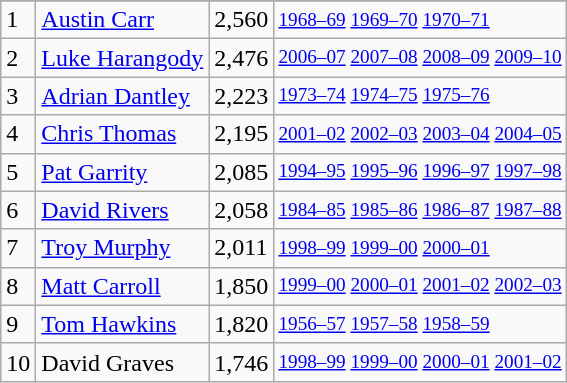<table class="wikitable">
<tr>
</tr>
<tr>
<td>1</td>
<td><a href='#'>Austin Carr</a></td>
<td>2,560</td>
<td style="font-size:80%;"><a href='#'>1968–69</a> <a href='#'>1969–70</a> <a href='#'>1970–71</a></td>
</tr>
<tr>
<td>2</td>
<td><a href='#'>Luke Harangody</a></td>
<td>2,476</td>
<td style="font-size:80%;"><a href='#'>2006–07</a> <a href='#'>2007–08</a> <a href='#'>2008–09</a> <a href='#'>2009–10</a></td>
</tr>
<tr>
<td>3</td>
<td><a href='#'>Adrian Dantley</a></td>
<td>2,223</td>
<td style="font-size:80%;"><a href='#'>1973–74</a> <a href='#'>1974–75</a> <a href='#'>1975–76</a></td>
</tr>
<tr>
<td>4</td>
<td><a href='#'>Chris Thomas</a></td>
<td>2,195</td>
<td style="font-size:80%;"><a href='#'>2001–02</a> <a href='#'>2002–03</a> <a href='#'>2003–04</a> <a href='#'>2004–05</a></td>
</tr>
<tr>
<td>5</td>
<td><a href='#'>Pat Garrity</a></td>
<td>2,085</td>
<td style="font-size:80%;"><a href='#'>1994–95</a> <a href='#'>1995–96</a> <a href='#'>1996–97</a> <a href='#'>1997–98</a></td>
</tr>
<tr>
<td>6</td>
<td><a href='#'>David Rivers</a></td>
<td>2,058</td>
<td style="font-size:80%;"><a href='#'>1984–85</a> <a href='#'>1985–86</a> <a href='#'>1986–87</a> <a href='#'>1987–88</a></td>
</tr>
<tr>
<td>7</td>
<td><a href='#'>Troy Murphy</a></td>
<td>2,011</td>
<td style="font-size:80%;"><a href='#'>1998–99</a> <a href='#'>1999–00</a> <a href='#'>2000–01</a></td>
</tr>
<tr>
<td>8</td>
<td><a href='#'>Matt Carroll</a></td>
<td>1,850</td>
<td style="font-size:80%;"><a href='#'>1999–00</a> <a href='#'>2000–01</a> <a href='#'>2001–02</a> <a href='#'>2002–03</a></td>
</tr>
<tr>
<td>9</td>
<td><a href='#'>Tom Hawkins</a></td>
<td>1,820</td>
<td style="font-size:80%;"><a href='#'>1956–57</a> <a href='#'>1957–58</a> <a href='#'>1958–59</a></td>
</tr>
<tr>
<td>10</td>
<td>David Graves</td>
<td>1,746</td>
<td style="font-size:80%;"><a href='#'>1998–99</a> <a href='#'>1999–00</a> <a href='#'>2000–01</a> <a href='#'>2001–02</a></td>
</tr>
</table>
